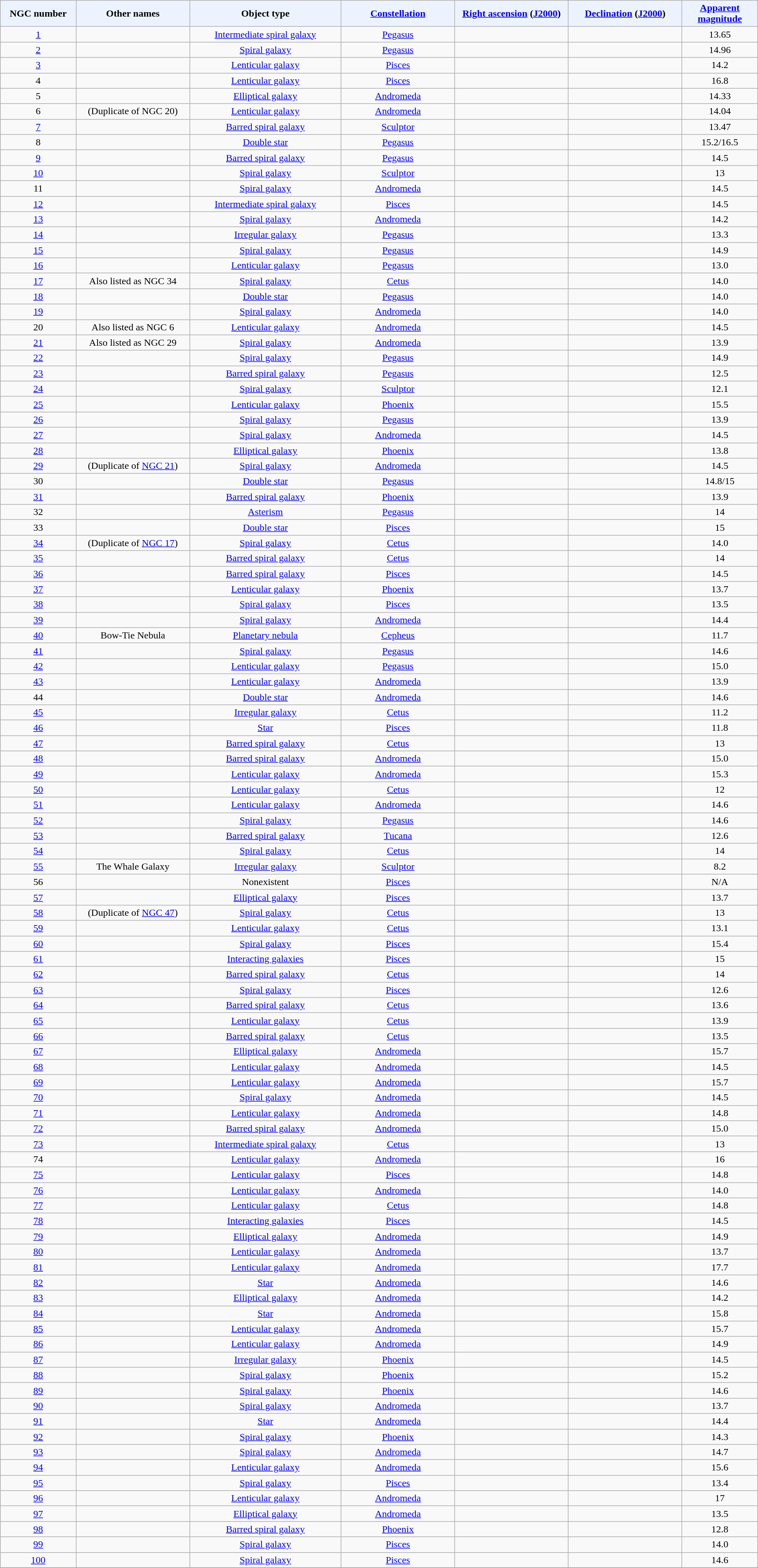<table class="wikitable sortable sticky-header" style="text-align: center;">
<tr>
<th style="background-color:#edf3fe; width: 10%;">NGC number</th>
<th style="background-color:#edf3fe; width: 15%;">Other names</th>
<th style="background-color:#edf3fe; width: 20%;">Object type</th>
<th style="background-color:#edf3fe; width: 15%;"><a href='#'>Constellation</a></th>
<th style="background-color:#edf3fe; width: 15%;"><a href='#'>Right ascension</a> (<a href='#'>J2000</a>)</th>
<th style="background-color:#edf3fe; width: 15%;"><a href='#'>Declination</a> (<a href='#'>J2000</a>)</th>
<th style="background-color:#edf3fe; width: 10%;"><a href='#'>Apparent magnitude</a></th>
</tr>
<tr>
<td><a href='#'>1</a></td>
<td></td>
<td><a href='#'>Intermediate spiral galaxy</a></td>
<td><a href='#'>Pegasus</a></td>
<td></td>
<td></td>
<td>13.65</td>
</tr>
<tr>
<td><a href='#'>2</a></td>
<td></td>
<td><a href='#'>Spiral galaxy</a></td>
<td><a href='#'>Pegasus</a></td>
<td></td>
<td></td>
<td>14.96</td>
</tr>
<tr>
<td><a href='#'>3</a></td>
<td></td>
<td><a href='#'>Lenticular galaxy</a></td>
<td><a href='#'>Pisces</a></td>
<td></td>
<td></td>
<td>14.2</td>
</tr>
<tr>
<td>4</td>
<td></td>
<td><a href='#'>Lenticular galaxy</a></td>
<td><a href='#'>Pisces</a></td>
<td></td>
<td></td>
<td>16.8</td>
</tr>
<tr>
<td>5</td>
<td></td>
<td><a href='#'>Elliptical galaxy</a></td>
<td><a href='#'>Andromeda</a></td>
<td></td>
<td></td>
<td>14.33</td>
</tr>
<tr>
<td>6</td>
<td>(Duplicate of NGC 20)</td>
<td><a href='#'>Lenticular galaxy</a></td>
<td><a href='#'>Andromeda</a></td>
<td></td>
<td></td>
<td>14.04</td>
</tr>
<tr>
<td><a href='#'>7</a></td>
<td></td>
<td><a href='#'>Barred spiral galaxy</a></td>
<td><a href='#'>Sculptor</a></td>
<td></td>
<td></td>
<td>13.47</td>
</tr>
<tr>
<td>8</td>
<td></td>
<td><a href='#'>Double star</a></td>
<td><a href='#'>Pegasus</a></td>
<td></td>
<td></td>
<td>15.2/16.5</td>
</tr>
<tr>
<td><a href='#'>9</a></td>
<td></td>
<td><a href='#'>Barred spiral galaxy</a></td>
<td><a href='#'>Pegasus</a></td>
<td></td>
<td></td>
<td>14.5</td>
</tr>
<tr>
<td><a href='#'>10</a></td>
<td></td>
<td><a href='#'>Spiral galaxy</a></td>
<td><a href='#'>Sculptor</a></td>
<td></td>
<td></td>
<td>13</td>
</tr>
<tr>
<td>11</td>
<td></td>
<td><a href='#'>Spiral galaxy</a></td>
<td><a href='#'>Andromeda</a></td>
<td></td>
<td></td>
<td>14.5</td>
</tr>
<tr>
<td><a href='#'>12</a></td>
<td></td>
<td><a href='#'>Intermediate spiral galaxy</a></td>
<td><a href='#'>Pisces</a></td>
<td></td>
<td></td>
<td>14.5</td>
</tr>
<tr>
<td><a href='#'>13</a></td>
<td></td>
<td><a href='#'>Spiral galaxy</a></td>
<td><a href='#'>Andromeda</a></td>
<td></td>
<td></td>
<td>14.2</td>
</tr>
<tr>
<td><a href='#'>14</a></td>
<td></td>
<td><a href='#'>Irregular galaxy</a></td>
<td><a href='#'>Pegasus</a></td>
<td></td>
<td></td>
<td>13.3</td>
</tr>
<tr>
<td><a href='#'>15</a></td>
<td></td>
<td><a href='#'>Spiral galaxy</a></td>
<td><a href='#'>Pegasus</a></td>
<td></td>
<td></td>
<td>14.9</td>
</tr>
<tr>
<td><a href='#'>16</a></td>
<td></td>
<td><a href='#'>Lenticular galaxy</a></td>
<td><a href='#'>Pegasus</a></td>
<td></td>
<td></td>
<td>13.0</td>
</tr>
<tr>
<td><a href='#'>17</a></td>
<td>Also listed as NGC 34</td>
<td><a href='#'>Spiral galaxy</a></td>
<td><a href='#'>Cetus</a></td>
<td></td>
<td></td>
<td>14.0</td>
</tr>
<tr>
<td><a href='#'>18</a></td>
<td></td>
<td><a href='#'>Double star</a></td>
<td><a href='#'>Pegasus</a></td>
<td></td>
<td></td>
<td>14.0</td>
</tr>
<tr>
<td><a href='#'>19</a></td>
<td></td>
<td><a href='#'>Spiral galaxy</a></td>
<td><a href='#'>Andromeda</a></td>
<td></td>
<td></td>
<td>14.0</td>
</tr>
<tr>
<td>20</td>
<td>Also listed as NGC 6</td>
<td><a href='#'>Lenticular galaxy</a></td>
<td><a href='#'>Andromeda</a></td>
<td></td>
<td></td>
<td>14.5</td>
</tr>
<tr>
<td><a href='#'>21</a></td>
<td>Also listed as NGC 29</td>
<td><a href='#'>Spiral galaxy</a></td>
<td><a href='#'>Andromeda</a></td>
<td></td>
<td></td>
<td>13.9</td>
</tr>
<tr>
<td><a href='#'>22</a></td>
<td></td>
<td><a href='#'>Spiral galaxy</a></td>
<td><a href='#'>Pegasus</a></td>
<td></td>
<td></td>
<td>14.9</td>
</tr>
<tr>
<td><a href='#'>23</a></td>
<td></td>
<td><a href='#'>Barred spiral galaxy</a></td>
<td><a href='#'>Pegasus</a></td>
<td></td>
<td></td>
<td>12.5</td>
</tr>
<tr>
<td><a href='#'>24</a></td>
<td></td>
<td><a href='#'>Spiral galaxy</a></td>
<td><a href='#'>Sculptor</a></td>
<td></td>
<td></td>
<td>12.1</td>
</tr>
<tr>
<td><a href='#'>25</a></td>
<td></td>
<td><a href='#'>Lenticular galaxy</a></td>
<td><a href='#'>Phoenix</a></td>
<td></td>
<td></td>
<td>15.5</td>
</tr>
<tr>
<td><a href='#'>26</a></td>
<td></td>
<td><a href='#'>Spiral galaxy</a></td>
<td><a href='#'>Pegasus</a></td>
<td></td>
<td></td>
<td>13.9</td>
</tr>
<tr>
<td><a href='#'>27</a></td>
<td></td>
<td><a href='#'>Spiral galaxy</a></td>
<td><a href='#'>Andromeda</a></td>
<td></td>
<td></td>
<td>14.5</td>
</tr>
<tr>
<td><a href='#'>28</a></td>
<td></td>
<td><a href='#'>Elliptical galaxy</a></td>
<td><a href='#'>Phoenix</a></td>
<td></td>
<td></td>
<td>13.8</td>
</tr>
<tr>
<td><a href='#'>29</a></td>
<td>(Duplicate of <a href='#'>NGC 21</a>)</td>
<td><a href='#'>Spiral galaxy</a></td>
<td><a href='#'>Andromeda</a></td>
<td></td>
<td></td>
<td>14.5</td>
</tr>
<tr>
<td>30</td>
<td></td>
<td><a href='#'>Double star</a></td>
<td><a href='#'>Pegasus</a></td>
<td></td>
<td></td>
<td>14.8/15</td>
</tr>
<tr>
<td><a href='#'>31</a></td>
<td></td>
<td><a href='#'>Barred spiral galaxy</a></td>
<td><a href='#'>Phoenix</a></td>
<td></td>
<td></td>
<td>13.9</td>
</tr>
<tr>
<td>32</td>
<td></td>
<td><a href='#'>Asterism</a></td>
<td><a href='#'>Pegasus</a></td>
<td></td>
<td></td>
<td>14</td>
</tr>
<tr>
<td>33</td>
<td></td>
<td><a href='#'>Double star</a></td>
<td><a href='#'>Pisces</a></td>
<td></td>
<td></td>
<td>15</td>
</tr>
<tr>
<td><a href='#'>34</a></td>
<td>(Duplicate of <a href='#'>NGC 17</a>)</td>
<td><a href='#'>Spiral galaxy</a></td>
<td><a href='#'>Cetus</a></td>
<td></td>
<td></td>
<td>14.0</td>
</tr>
<tr>
<td><a href='#'>35</a></td>
<td></td>
<td><a href='#'>Barred spiral galaxy</a></td>
<td><a href='#'>Cetus</a></td>
<td></td>
<td></td>
<td>14</td>
</tr>
<tr>
<td><a href='#'>36</a></td>
<td></td>
<td><a href='#'>Barred spiral galaxy</a></td>
<td><a href='#'>Pisces</a></td>
<td></td>
<td></td>
<td>14.5</td>
</tr>
<tr>
<td><a href='#'>37</a></td>
<td></td>
<td><a href='#'>Lenticular galaxy</a></td>
<td><a href='#'>Phoenix</a></td>
<td></td>
<td></td>
<td>13.7</td>
</tr>
<tr>
<td><a href='#'>38</a></td>
<td></td>
<td><a href='#'>Spiral galaxy</a></td>
<td><a href='#'>Pisces</a></td>
<td></td>
<td></td>
<td>13.5</td>
</tr>
<tr>
<td><a href='#'>39</a></td>
<td></td>
<td><a href='#'>Spiral galaxy</a></td>
<td><a href='#'>Andromeda</a></td>
<td></td>
<td></td>
<td>14.4</td>
</tr>
<tr>
<td><a href='#'>40</a></td>
<td>Bow-Tie Nebula</td>
<td><a href='#'>Planetary nebula</a></td>
<td><a href='#'>Cepheus</a></td>
<td></td>
<td></td>
<td>11.7</td>
</tr>
<tr>
<td><a href='#'>41</a></td>
<td></td>
<td><a href='#'>Spiral galaxy</a></td>
<td><a href='#'>Pegasus</a></td>
<td></td>
<td></td>
<td>14.6</td>
</tr>
<tr>
<td><a href='#'>42</a></td>
<td></td>
<td><a href='#'>Lenticular galaxy</a></td>
<td><a href='#'>Pegasus</a></td>
<td></td>
<td></td>
<td>15.0</td>
</tr>
<tr>
<td><a href='#'>43</a></td>
<td></td>
<td><a href='#'>Lenticular galaxy</a></td>
<td><a href='#'>Andromeda</a></td>
<td></td>
<td></td>
<td>13.9</td>
</tr>
<tr>
<td>44</td>
<td></td>
<td><a href='#'>Double star</a></td>
<td><a href='#'>Andromeda</a></td>
<td></td>
<td></td>
<td>14.6</td>
</tr>
<tr>
<td><a href='#'>45</a></td>
<td></td>
<td><a href='#'>Irregular galaxy</a></td>
<td><a href='#'>Cetus</a></td>
<td></td>
<td></td>
<td>11.2</td>
</tr>
<tr>
<td><a href='#'>46</a></td>
<td></td>
<td><a href='#'>Star</a></td>
<td><a href='#'>Pisces</a></td>
<td></td>
<td></td>
<td>11.8</td>
</tr>
<tr>
<td><a href='#'>47</a></td>
<td></td>
<td><a href='#'>Barred spiral galaxy</a></td>
<td><a href='#'>Cetus</a></td>
<td></td>
<td></td>
<td>13</td>
</tr>
<tr>
<td><a href='#'>48</a></td>
<td></td>
<td><a href='#'>Barred spiral galaxy</a></td>
<td><a href='#'>Andromeda</a></td>
<td></td>
<td></td>
<td>15.0</td>
</tr>
<tr>
<td><a href='#'>49</a></td>
<td></td>
<td><a href='#'>Lenticular galaxy</a></td>
<td><a href='#'>Andromeda</a></td>
<td></td>
<td></td>
<td>15.3</td>
</tr>
<tr>
<td><a href='#'>50</a></td>
<td></td>
<td><a href='#'>Lenticular galaxy</a></td>
<td><a href='#'>Cetus</a></td>
<td></td>
<td></td>
<td>12</td>
</tr>
<tr>
<td><a href='#'>51</a></td>
<td></td>
<td><a href='#'>Lenticular galaxy</a></td>
<td><a href='#'>Andromeda</a></td>
<td></td>
<td></td>
<td>14.6</td>
</tr>
<tr>
<td><a href='#'>52</a></td>
<td></td>
<td><a href='#'>Spiral galaxy</a></td>
<td><a href='#'>Pegasus</a></td>
<td></td>
<td></td>
<td>14.6</td>
</tr>
<tr>
<td><a href='#'>53</a></td>
<td></td>
<td><a href='#'>Barred spiral galaxy</a></td>
<td><a href='#'>Tucana</a></td>
<td></td>
<td></td>
<td>12.6</td>
</tr>
<tr>
<td><a href='#'>54</a></td>
<td></td>
<td><a href='#'>Spiral galaxy</a></td>
<td><a href='#'>Cetus</a></td>
<td></td>
<td></td>
<td>14</td>
</tr>
<tr>
<td><a href='#'>55</a></td>
<td>The Whale Galaxy</td>
<td><a href='#'>Irregular galaxy</a></td>
<td><a href='#'>Sculptor</a></td>
<td></td>
<td></td>
<td>8.2</td>
</tr>
<tr>
<td>56</td>
<td></td>
<td>Nonexistent</td>
<td><a href='#'>Pisces</a></td>
<td></td>
<td></td>
<td>N/A</td>
</tr>
<tr>
<td><a href='#'>57</a></td>
<td></td>
<td><a href='#'>Elliptical galaxy</a></td>
<td><a href='#'>Pisces</a></td>
<td></td>
<td></td>
<td>13.7</td>
</tr>
<tr>
<td><a href='#'>58</a></td>
<td>(Duplicate of <a href='#'>NGC 47</a>)</td>
<td><a href='#'>Spiral galaxy</a></td>
<td><a href='#'>Cetus</a></td>
<td></td>
<td></td>
<td>13</td>
</tr>
<tr>
<td><a href='#'>59</a></td>
<td></td>
<td><a href='#'>Lenticular galaxy</a></td>
<td><a href='#'>Cetus</a></td>
<td></td>
<td></td>
<td>13.1</td>
</tr>
<tr>
<td><a href='#'>60</a></td>
<td></td>
<td><a href='#'>Spiral galaxy</a></td>
<td><a href='#'>Pisces</a></td>
<td></td>
<td></td>
<td>15.4</td>
</tr>
<tr>
<td><a href='#'>61</a></td>
<td></td>
<td><a href='#'>Interacting galaxies</a></td>
<td><a href='#'>Pisces</a></td>
<td></td>
<td></td>
<td>15</td>
</tr>
<tr>
<td><a href='#'>62</a></td>
<td></td>
<td><a href='#'>Barred spiral galaxy</a></td>
<td><a href='#'>Cetus</a></td>
<td></td>
<td></td>
<td>14</td>
</tr>
<tr>
<td><a href='#'>63</a></td>
<td></td>
<td><a href='#'>Spiral galaxy</a></td>
<td><a href='#'>Pisces</a></td>
<td></td>
<td></td>
<td>12.6</td>
</tr>
<tr>
<td><a href='#'>64</a></td>
<td></td>
<td><a href='#'>Barred spiral galaxy</a></td>
<td><a href='#'>Cetus</a></td>
<td></td>
<td></td>
<td>13.6</td>
</tr>
<tr>
<td><a href='#'>65</a></td>
<td></td>
<td><a href='#'>Lenticular galaxy</a></td>
<td><a href='#'>Cetus</a></td>
<td></td>
<td></td>
<td>13.9</td>
</tr>
<tr>
<td><a href='#'>66</a></td>
<td></td>
<td><a href='#'>Barred spiral galaxy</a></td>
<td><a href='#'>Cetus</a></td>
<td></td>
<td></td>
<td>13.5</td>
</tr>
<tr>
<td><a href='#'>67</a></td>
<td></td>
<td><a href='#'>Elliptical galaxy</a></td>
<td><a href='#'>Andromeda</a></td>
<td></td>
<td></td>
<td>15.7</td>
</tr>
<tr>
<td><a href='#'>68</a></td>
<td></td>
<td><a href='#'>Lenticular galaxy</a></td>
<td><a href='#'>Andromeda</a></td>
<td></td>
<td></td>
<td>14.5</td>
</tr>
<tr>
<td><a href='#'>69</a></td>
<td></td>
<td><a href='#'>Lenticular galaxy</a></td>
<td><a href='#'>Andromeda</a></td>
<td></td>
<td></td>
<td>15.7</td>
</tr>
<tr>
<td><a href='#'>70</a></td>
<td></td>
<td><a href='#'>Spiral galaxy</a></td>
<td><a href='#'>Andromeda</a></td>
<td></td>
<td></td>
<td>14.5</td>
</tr>
<tr>
<td><a href='#'>71</a></td>
<td></td>
<td><a href='#'>Lenticular galaxy</a></td>
<td><a href='#'>Andromeda</a></td>
<td></td>
<td></td>
<td>14.8</td>
</tr>
<tr>
<td><a href='#'>72</a></td>
<td></td>
<td><a href='#'>Barred spiral galaxy</a></td>
<td><a href='#'>Andromeda</a></td>
<td></td>
<td></td>
<td>15.0</td>
</tr>
<tr>
<td><a href='#'>73</a></td>
<td></td>
<td><a href='#'>Intermediate spiral galaxy</a></td>
<td><a href='#'>Cetus</a></td>
<td></td>
<td></td>
<td>13</td>
</tr>
<tr>
<td>74</td>
<td></td>
<td><a href='#'>Lenticular galaxy</a></td>
<td><a href='#'>Andromeda</a></td>
<td></td>
<td></td>
<td>16</td>
</tr>
<tr>
<td><a href='#'>75</a></td>
<td></td>
<td><a href='#'>Lenticular galaxy</a></td>
<td><a href='#'>Pisces</a></td>
<td></td>
<td></td>
<td>14.8</td>
</tr>
<tr>
<td><a href='#'>76</a></td>
<td></td>
<td><a href='#'>Lenticular galaxy</a></td>
<td><a href='#'>Andromeda</a></td>
<td></td>
<td></td>
<td>14.0</td>
</tr>
<tr>
<td><a href='#'>77</a></td>
<td></td>
<td><a href='#'>Lenticular galaxy</a></td>
<td><a href='#'>Cetus</a></td>
<td></td>
<td></td>
<td>14.8</td>
</tr>
<tr>
<td><a href='#'>78</a></td>
<td></td>
<td><a href='#'>Interacting galaxies</a></td>
<td><a href='#'>Pisces</a></td>
<td></td>
<td></td>
<td>14.5</td>
</tr>
<tr>
<td><a href='#'>79</a></td>
<td></td>
<td><a href='#'>Elliptical galaxy</a></td>
<td><a href='#'>Andromeda</a></td>
<td></td>
<td></td>
<td>14.9</td>
</tr>
<tr>
<td><a href='#'>80</a></td>
<td></td>
<td><a href='#'>Lenticular galaxy</a></td>
<td><a href='#'>Andromeda</a></td>
<td></td>
<td></td>
<td>13.7</td>
</tr>
<tr>
<td><a href='#'>81</a></td>
<td></td>
<td><a href='#'>Lenticular galaxy</a></td>
<td><a href='#'>Andromeda</a></td>
<td></td>
<td></td>
<td>17.7</td>
</tr>
<tr>
<td><a href='#'>82</a></td>
<td></td>
<td><a href='#'>Star</a></td>
<td><a href='#'>Andromeda</a></td>
<td></td>
<td></td>
<td>14.6</td>
</tr>
<tr>
<td><a href='#'>83</a></td>
<td></td>
<td><a href='#'>Elliptical galaxy</a></td>
<td><a href='#'>Andromeda</a></td>
<td></td>
<td></td>
<td>14.2</td>
</tr>
<tr>
<td><a href='#'>84</a></td>
<td></td>
<td><a href='#'>Star</a></td>
<td><a href='#'>Andromeda</a></td>
<td></td>
<td></td>
<td>15.8</td>
</tr>
<tr>
<td><a href='#'>85</a></td>
<td></td>
<td><a href='#'>Lenticular galaxy</a></td>
<td><a href='#'>Andromeda</a></td>
<td></td>
<td></td>
<td>15.7</td>
</tr>
<tr>
<td><a href='#'>86</a></td>
<td></td>
<td><a href='#'>Lenticular galaxy</a></td>
<td><a href='#'>Andromeda</a></td>
<td></td>
<td></td>
<td>14.9</td>
</tr>
<tr>
<td><a href='#'>87</a></td>
<td></td>
<td><a href='#'>Irregular galaxy</a></td>
<td><a href='#'>Phoenix</a></td>
<td></td>
<td></td>
<td>14.5</td>
</tr>
<tr>
<td><a href='#'>88</a></td>
<td></td>
<td><a href='#'>Spiral galaxy</a></td>
<td><a href='#'>Phoenix</a></td>
<td></td>
<td></td>
<td>15.2</td>
</tr>
<tr>
<td><a href='#'>89</a></td>
<td></td>
<td><a href='#'>Spiral galaxy</a></td>
<td><a href='#'>Phoenix</a></td>
<td></td>
<td></td>
<td>14.6</td>
</tr>
<tr>
<td><a href='#'>90</a></td>
<td></td>
<td><a href='#'>Spiral galaxy</a></td>
<td><a href='#'>Andromeda</a></td>
<td></td>
<td></td>
<td>13.7</td>
</tr>
<tr>
<td><a href='#'>91</a></td>
<td></td>
<td><a href='#'>Star</a></td>
<td><a href='#'>Andromeda</a></td>
<td></td>
<td></td>
<td>14.4</td>
</tr>
<tr>
<td><a href='#'>92</a></td>
<td></td>
<td><a href='#'>Spiral galaxy</a></td>
<td><a href='#'>Phoenix</a></td>
<td></td>
<td></td>
<td>14.3</td>
</tr>
<tr>
<td><a href='#'>93</a></td>
<td></td>
<td><a href='#'>Spiral galaxy</a></td>
<td><a href='#'>Andromeda</a></td>
<td></td>
<td></td>
<td>14.7</td>
</tr>
<tr>
<td><a href='#'>94</a></td>
<td></td>
<td><a href='#'>Lenticular galaxy</a></td>
<td><a href='#'>Andromeda</a></td>
<td></td>
<td></td>
<td>15.6</td>
</tr>
<tr>
<td><a href='#'>95</a></td>
<td></td>
<td><a href='#'>Spiral galaxy</a></td>
<td><a href='#'>Pisces</a></td>
<td></td>
<td></td>
<td>13.4</td>
</tr>
<tr>
<td><a href='#'>96</a></td>
<td></td>
<td><a href='#'>Lenticular galaxy</a></td>
<td><a href='#'>Andromeda</a></td>
<td></td>
<td></td>
<td>17</td>
</tr>
<tr>
<td><a href='#'>97</a></td>
<td></td>
<td><a href='#'>Elliptical galaxy</a></td>
<td><a href='#'>Andromeda</a></td>
<td></td>
<td></td>
<td>13.5</td>
</tr>
<tr>
<td><a href='#'>98</a></td>
<td></td>
<td><a href='#'>Barred spiral galaxy</a></td>
<td><a href='#'>Phoenix</a></td>
<td></td>
<td></td>
<td>12.8</td>
</tr>
<tr>
<td><a href='#'>99</a></td>
<td></td>
<td><a href='#'>Spiral galaxy</a></td>
<td><a href='#'>Pisces</a></td>
<td></td>
<td></td>
<td>14.0</td>
</tr>
<tr>
<td><a href='#'>100</a></td>
<td></td>
<td><a href='#'>Spiral galaxy</a></td>
<td><a href='#'>Pisces</a></td>
<td></td>
<td></td>
<td>14.6</td>
</tr>
<tr>
</tr>
</table>
